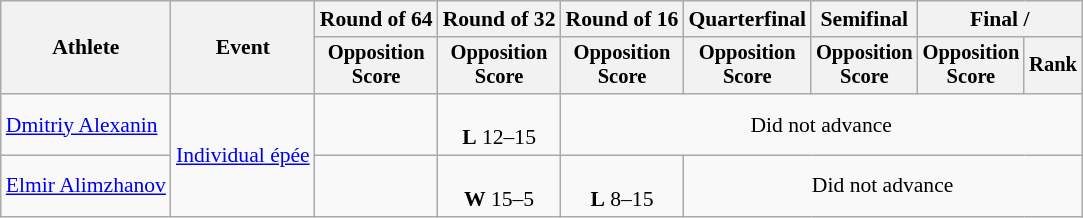<table class="wikitable" style="font-size:90%">
<tr>
<th rowspan=2>Athlete</th>
<th rowspan=2>Event</th>
<th>Round of 64</th>
<th>Round of 32</th>
<th>Round of 16</th>
<th>Quarterfinal</th>
<th>Semifinal</th>
<th colspan=2>Final / </th>
</tr>
<tr style="font-size:95%">
<th>Opposition <br> Score</th>
<th>Opposition <br> Score</th>
<th>Opposition <br> Score</th>
<th>Opposition <br> Score</th>
<th>Opposition <br> Score</th>
<th>Opposition <br> Score</th>
<th>Rank</th>
</tr>
<tr align=center>
<td align=left><a href='#'>Dmitriy Alexanin</a></td>
<td align=left rowspan=2><a href='#'>Individual épée</a></td>
<td></td>
<td><br><strong>L</strong> 12–15</td>
<td colspan=5>Did not advance</td>
</tr>
<tr align=center>
<td align=left><a href='#'>Elmir Alimzhanov</a></td>
<td></td>
<td><br><strong>W</strong> 15–5</td>
<td><br><strong>L</strong> 8–15</td>
<td colspan=4>Did not advance</td>
</tr>
</table>
